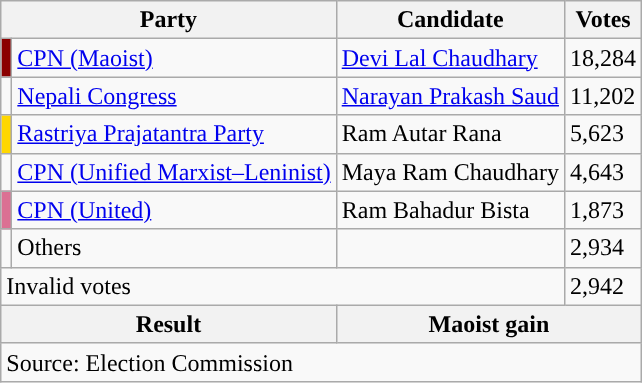<table class="wikitable">
<tr>
<th colspan="2">Party</th>
<th>Candidate</th>
<th>Votes</th>
</tr>
<tr>
<td style="background-color:darkred"></td>
<td><a href='#'>CPN (Maoist)</a></td>
<td><a href='#'>Devi Lal Chaudhary</a></td>
<td>18,284</td>
</tr>
<tr>
<td style="background-color:"></td>
<td><a href='#'>Nepali Congress</a></td>
<td><a href='#'>Narayan Prakash Saud</a></td>
<td>11,202</td>
</tr>
<tr>
<td style="background-color:gold"></td>
<td><a href='#'>Rastriya Prajatantra Party</a></td>
<td>Ram Autar Rana</td>
<td>5,623</td>
</tr>
<tr>
<td style="background-color:"></td>
<td><a href='#'>CPN (Unified Marxist–Leninist)</a></td>
<td>Maya Ram Chaudhary</td>
<td>4,643</td>
</tr>
<tr>
<td style="background-color:palevioletred"></td>
<td><a href='#'>CPN (United)</a></td>
<td>Ram Bahadur Bista</td>
<td>1,873</td>
</tr>
<tr>
<td></td>
<td>Others</td>
<td></td>
<td>2,934</td>
</tr>
<tr>
<td colspan="3">Invalid votes</td>
<td>2,942</td>
</tr>
<tr>
<th colspan="2">Result</th>
<th colspan="2">Maoist gain</th>
</tr>
<tr>
<td colspan="4">Source: Election Commission</td>
</tr>
</table>
